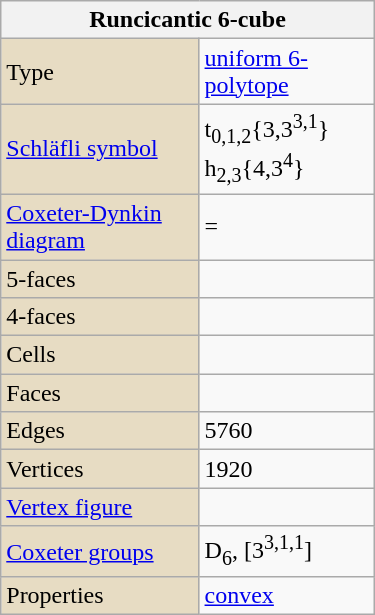<table class="wikitable" align="right" style="margin-left:10px" width="250">
<tr>
<th bgcolor=#e7dcc3 colspan=2>Runcicantic 6-cube</th>
</tr>
<tr>
<td bgcolor=#e7dcc3>Type</td>
<td><a href='#'>uniform 6-polytope</a></td>
</tr>
<tr>
<td bgcolor=#e7dcc3><a href='#'>Schläfli symbol</a></td>
<td>t<sub>0,1,2</sub>{3,3<sup>3,1</sup>}<br>h<sub>2,3</sub>{4,3<sup>4</sup>}</td>
</tr>
<tr>
<td bgcolor=#e7dcc3><a href='#'>Coxeter-Dynkin diagram</a></td>
<td> = </td>
</tr>
<tr>
<td bgcolor=#e7dcc3>5-faces</td>
<td></td>
</tr>
<tr>
<td bgcolor=#e7dcc3>4-faces</td>
<td></td>
</tr>
<tr>
<td bgcolor=#e7dcc3>Cells</td>
<td></td>
</tr>
<tr>
<td bgcolor=#e7dcc3>Faces</td>
<td></td>
</tr>
<tr>
<td bgcolor=#e7dcc3>Edges</td>
<td>5760</td>
</tr>
<tr>
<td bgcolor=#e7dcc3>Vertices</td>
<td>1920</td>
</tr>
<tr>
<td bgcolor=#e7dcc3><a href='#'>Vertex figure</a></td>
<td></td>
</tr>
<tr>
<td bgcolor=#e7dcc3><a href='#'>Coxeter groups</a></td>
<td>D<sub>6</sub>, [3<sup>3,1,1</sup>]</td>
</tr>
<tr>
<td bgcolor=#e7dcc3>Properties</td>
<td><a href='#'>convex</a></td>
</tr>
</table>
